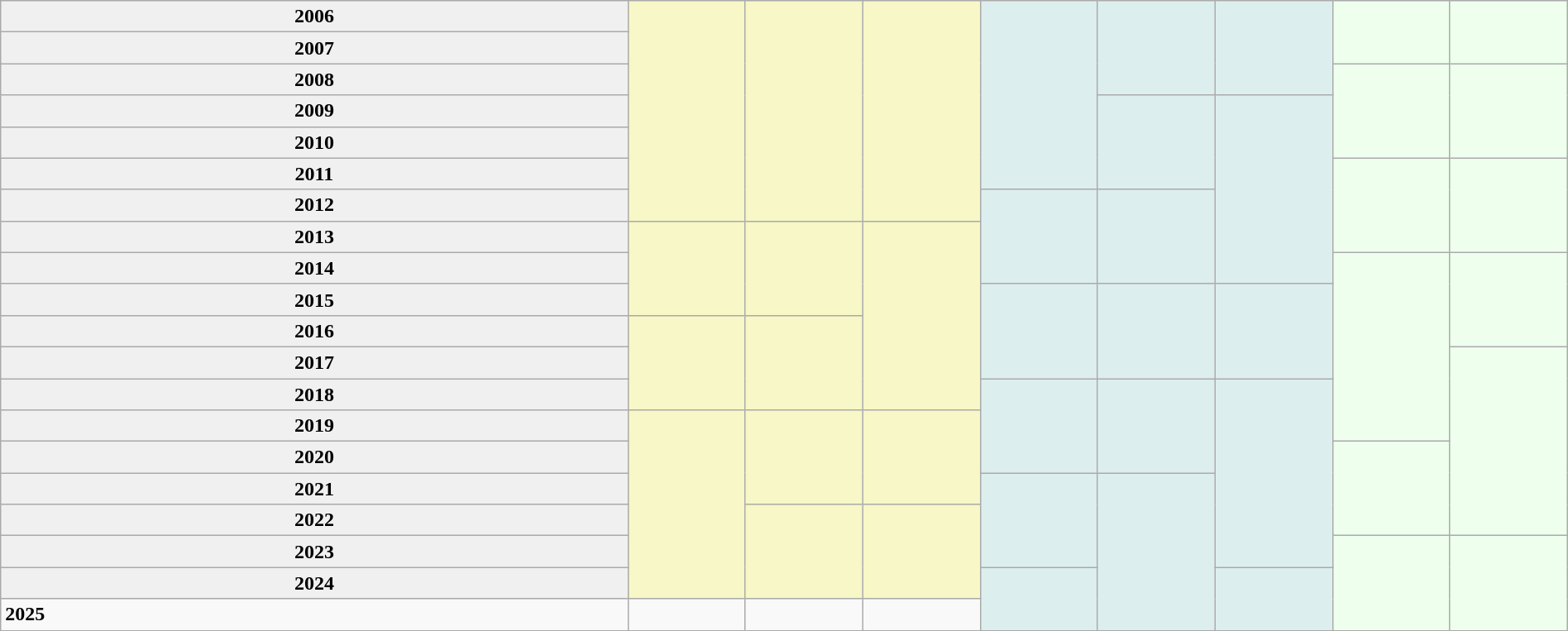<table class="wikitable" width="100%" border="1" cellpadding="5" cellspacing="0">
<tr align="center">
<td style="background: #f0f0f0"><strong>2006</strong></td>
<td style='background: #f7f7c7; ' valign="middle" rowspan=7></td>
<td style='background: #f7f7c7; ' valign="middle" rowspan=7></td>
<td style='background: #f7f7c7; ' valign="middle" rowspan=7></td>
<td style='background: #ddeeee; ' valign="middle" rowspan=6></td>
<td style='background: #ddeeee; ' valign="middle" rowspan=3></td>
<td style='background: #ddeeee; ' valign="middle" rowspan=3></td>
<td style='background: #eeffee; ' valign="middle" rowspan=2></td>
<td style='background: #eeffee; ' valign="middle" rowspan=2></td>
</tr>
<tr align="center">
<td style="background: #f0f0f0"><strong>2007</strong></td>
</tr>
<tr align="center">
<td style="background: #f0f0f0"><strong>2008</strong></td>
<td style='background: #eeffee; ' valign="middle" rowspan=3></td>
<td style='background: #eeffee; ' valign="middle" rowspan=3></td>
</tr>
<tr align="center">
<td style="background: #f0f0f0"><strong>2009</strong></td>
<td style='background: #ddeeee; ' valign="middle" rowspan=3></td>
<td style='background: #ddeeee; ' valign="middle" rowspan=6></td>
</tr>
<tr align="center">
<td style="background: #f0f0f0"><strong>2010</strong></td>
</tr>
<tr align="center">
<td style="background: #f0f0f0"><strong>2011</strong></td>
<td style='background: #eeffee; ' valign="middle" rowspan=3></td>
<td style='background: #eeffee; ' valign="middle" rowspan=3></td>
</tr>
<tr align="center">
<td style="background: #f0f0f0"><strong>2012</strong></td>
<td style='background: #ddeeee; ' valign="middle" rowspan=3></td>
<td style='background: #ddeeee; ' valign="middle" rowspan=3></td>
</tr>
<tr align="center">
<td style="background: #f0f0f0"><strong>2013</strong></td>
<td style='background: #f7f7c7; ' valign="middle" rowspan=3></td>
<td style='background: #f7f7c7; ' valign="middle" rowspan=3></td>
<td style='background: #f7f7c7; ' valign="middle" rowspan=6></td>
</tr>
<tr align="center">
<td style="background: #f0f0f0"><strong>2014</strong></td>
<td style='background: #eeffee; ' valign="middle" rowspan=6></td>
<td style='background: #eeffee; ' valign="middle" rowspan=3></td>
</tr>
<tr align="center">
<td style="background: #f0f0f0"><strong>2015</strong></td>
<td style='background: #ddeeee; ' valign="middle" rowspan=3></td>
<td style='background: #ddeeee; ' valign="middle" rowspan=3></td>
<td style='background: #ddeeee; ' valign="middle" rowspan=3></td>
</tr>
<tr align="center">
<td style="background: #f0f0f0"><strong>2016</strong></td>
<td style='background: #f7f7c7; ' valign="middle" rowspan=3></td>
<td style='background: #f7f7c7; ' valign="middle" rowspan=3></td>
</tr>
<tr align="center">
<td style="background: #f0f0f0"><strong>2017</strong></td>
<td style='background: #eeffee; ' valign="middle" rowspan=6></td>
</tr>
<tr align="center">
<td style="background: #f0f0f0"><strong>2018</strong></td>
<td style='background: #ddeeee; ' valign="middle" rowspan=3></td>
<td style='background: #ddeeee; ' valign="middle" rowspan=3></td>
<td style='background: #ddeeee; ' valign="middle" rowspan=6></td>
</tr>
<tr align="center">
<td style="background: #f0f0f0"><strong>2019</strong></td>
<td style='background: #f7f7c7; ' valign="middle" rowspan=6></td>
<td style='background: #f7f7c7; ' valign="middle" rowspan=3></td>
<td style='background: #f7f7c7; ' valign="middle" rowspan=3></td>
</tr>
<tr align="center">
<td style="background: #f0f0f0"><strong>2020</strong></td>
<td style='background: #eeffee; ' valign="middle" rowspan=3></td>
</tr>
<tr align="center">
<td style="background: #f0f0f0"><strong>2021</strong></td>
<td style='background: #ddeeee; ' valign="middle" rowspan=3></td>
<td rowspan="5" style="background: #ddeeee; " valign="middle"></td>
</tr>
<tr align="center">
<td style="background: #f0f0f0"><strong>2022</strong></td>
<td style='background: #f7f7c7; ' valign="middle" rowspan=3></td>
<td style='background: #f7f7c7; ' valign="middle" rowspan=3></td>
</tr>
<tr align="center">
<td style="background: #f0f0f0"><strong>2023</strong></td>
<td rowspan="3" style="background: #eeffee; " valign="middle"></td>
<td rowspan="3" style="background: #eeffee; " valign="middle"></td>
</tr>
<tr align="center">
<td style="background: #f0f0f0"><strong>2024</strong></td>
<td rowspan="2" style="background: #ddeeee; " valign="middle"></td>
<td rowspan="2" style="background: #ddeeee; " valign="middle"></td>
</tr>
<tr>
<td><strong>2025</strong></td>
<td></td>
<td></td>
<td></td>
</tr>
</table>
